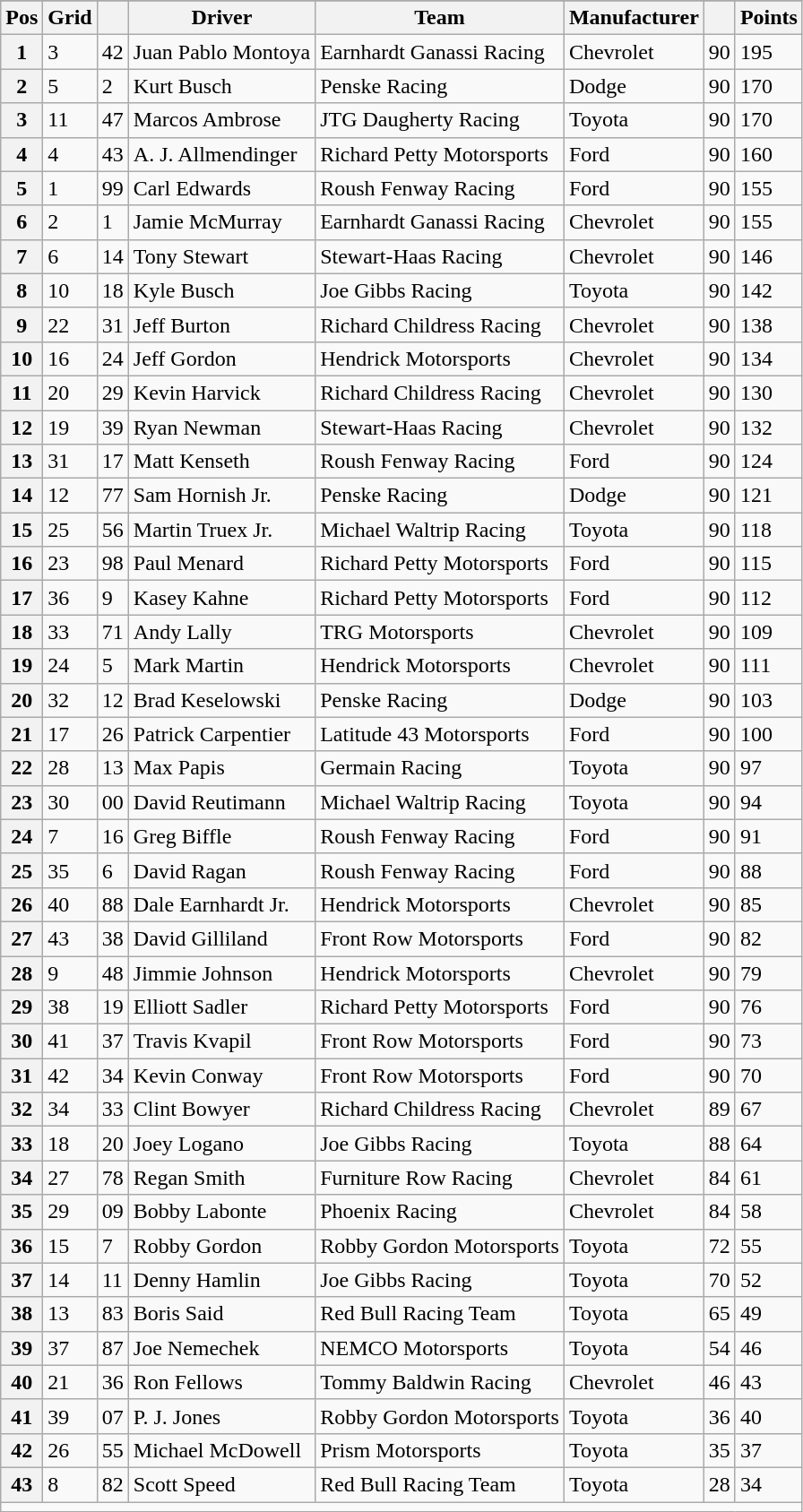<table class="sortable wikitable" border="1">
<tr>
</tr>
<tr>
<th>Pos</th>
<th>Grid</th>
<th></th>
<th>Driver</th>
<th>Team</th>
<th>Manufacturer</th>
<th></th>
<th>Points</th>
</tr>
<tr>
<th scope="row">1</th>
<td>3</td>
<td>42</td>
<td>Juan Pablo Montoya</td>
<td>Earnhardt Ganassi Racing</td>
<td>Chevrolet</td>
<td>90</td>
<td>195</td>
</tr>
<tr>
<th scope="row">2</th>
<td>5</td>
<td>2</td>
<td>Kurt Busch</td>
<td>Penske Racing</td>
<td>Dodge</td>
<td>90</td>
<td>170</td>
</tr>
<tr>
<th scope="row">3</th>
<td>11</td>
<td>47</td>
<td>Marcos Ambrose</td>
<td>JTG Daugherty Racing</td>
<td>Toyota</td>
<td>90</td>
<td>170</td>
</tr>
<tr>
<th scope="row">4</th>
<td>4</td>
<td>43</td>
<td>A. J. Allmendinger</td>
<td>Richard Petty Motorsports</td>
<td>Ford</td>
<td>90</td>
<td>160</td>
</tr>
<tr>
<th scope="row">5</th>
<td>1</td>
<td>99</td>
<td>Carl Edwards</td>
<td>Roush Fenway Racing</td>
<td>Ford</td>
<td>90</td>
<td>155</td>
</tr>
<tr>
<th scope="row">6</th>
<td>2</td>
<td>1</td>
<td>Jamie McMurray</td>
<td>Earnhardt Ganassi Racing</td>
<td>Chevrolet</td>
<td>90</td>
<td>155</td>
</tr>
<tr>
<th scope="row">7</th>
<td>6</td>
<td>14</td>
<td>Tony Stewart</td>
<td>Stewart-Haas Racing</td>
<td>Chevrolet</td>
<td>90</td>
<td>146</td>
</tr>
<tr>
<th scope="row">8</th>
<td>10</td>
<td>18</td>
<td>Kyle Busch</td>
<td>Joe Gibbs Racing</td>
<td>Toyota</td>
<td>90</td>
<td>142</td>
</tr>
<tr>
<th scope="row">9</th>
<td>22</td>
<td>31</td>
<td>Jeff Burton</td>
<td>Richard Childress Racing</td>
<td>Chevrolet</td>
<td>90</td>
<td>138</td>
</tr>
<tr>
<th scope="row">10</th>
<td>16</td>
<td>24</td>
<td>Jeff Gordon</td>
<td>Hendrick Motorsports</td>
<td>Chevrolet</td>
<td>90</td>
<td>134</td>
</tr>
<tr>
<th scope="row">11</th>
<td>20</td>
<td>29</td>
<td>Kevin Harvick</td>
<td>Richard Childress Racing</td>
<td>Chevrolet</td>
<td>90</td>
<td>130</td>
</tr>
<tr>
<th scope="row">12</th>
<td>19</td>
<td>39</td>
<td>Ryan Newman</td>
<td>Stewart-Haas Racing</td>
<td>Chevrolet</td>
<td>90</td>
<td>132</td>
</tr>
<tr>
<th scope="row">13</th>
<td>31</td>
<td>17</td>
<td>Matt Kenseth</td>
<td>Roush Fenway Racing</td>
<td>Ford</td>
<td>90</td>
<td>124</td>
</tr>
<tr>
<th scope="row">14</th>
<td>12</td>
<td>77</td>
<td>Sam Hornish Jr.</td>
<td>Penske Racing</td>
<td>Dodge</td>
<td>90</td>
<td>121</td>
</tr>
<tr>
<th scope="row">15</th>
<td>25</td>
<td>56</td>
<td>Martin Truex Jr.</td>
<td>Michael Waltrip Racing</td>
<td>Toyota</td>
<td>90</td>
<td>118</td>
</tr>
<tr>
<th scope="row">16</th>
<td>23</td>
<td>98</td>
<td>Paul Menard</td>
<td>Richard Petty Motorsports</td>
<td>Ford</td>
<td>90</td>
<td>115</td>
</tr>
<tr>
<th scope="row">17</th>
<td>36</td>
<td>9</td>
<td>Kasey Kahne</td>
<td>Richard Petty Motorsports</td>
<td>Ford</td>
<td>90</td>
<td>112</td>
</tr>
<tr>
<th scope="row">18</th>
<td>33</td>
<td>71</td>
<td>Andy Lally</td>
<td>TRG Motorsports</td>
<td>Chevrolet</td>
<td>90</td>
<td>109</td>
</tr>
<tr>
<th scope="row">19</th>
<td>24</td>
<td>5</td>
<td>Mark Martin</td>
<td>Hendrick Motorsports</td>
<td>Chevrolet</td>
<td>90</td>
<td>111</td>
</tr>
<tr>
<th scope="row">20</th>
<td>32</td>
<td>12</td>
<td>Brad Keselowski</td>
<td>Penske Racing</td>
<td>Dodge</td>
<td>90</td>
<td>103</td>
</tr>
<tr>
<th scope="row">21</th>
<td>17</td>
<td>26</td>
<td>Patrick Carpentier</td>
<td>Latitude 43 Motorsports</td>
<td>Ford</td>
<td>90</td>
<td>100</td>
</tr>
<tr>
<th scope="row">22</th>
<td>28</td>
<td>13</td>
<td>Max Papis</td>
<td>Germain Racing</td>
<td>Toyota</td>
<td>90</td>
<td>97</td>
</tr>
<tr>
<th scope="row">23</th>
<td>30</td>
<td>00</td>
<td>David Reutimann</td>
<td>Michael Waltrip Racing</td>
<td>Toyota</td>
<td>90</td>
<td>94</td>
</tr>
<tr>
<th scope="row">24</th>
<td>7</td>
<td>16</td>
<td>Greg Biffle</td>
<td>Roush Fenway Racing</td>
<td>Ford</td>
<td>90</td>
<td>91</td>
</tr>
<tr>
<th scope="row">25</th>
<td>35</td>
<td>6</td>
<td>David Ragan</td>
<td>Roush Fenway Racing</td>
<td>Ford</td>
<td>90</td>
<td>88</td>
</tr>
<tr>
<th scope="row">26</th>
<td>40</td>
<td>88</td>
<td>Dale Earnhardt Jr.</td>
<td>Hendrick Motorsports</td>
<td>Chevrolet</td>
<td>90</td>
<td>85</td>
</tr>
<tr>
<th scope="row">27</th>
<td>43</td>
<td>38</td>
<td>David Gilliland</td>
<td>Front Row Motorsports</td>
<td>Ford</td>
<td>90</td>
<td>82</td>
</tr>
<tr>
<th scope="row">28</th>
<td>9</td>
<td>48</td>
<td>Jimmie Johnson</td>
<td>Hendrick Motorsports</td>
<td>Chevrolet</td>
<td>90</td>
<td>79</td>
</tr>
<tr>
<th scope="row">29</th>
<td>38</td>
<td>19</td>
<td>Elliott Sadler</td>
<td>Richard Petty Motorsports</td>
<td>Ford</td>
<td>90</td>
<td>76</td>
</tr>
<tr>
<th scope="row">30</th>
<td>41</td>
<td>37</td>
<td>Travis Kvapil</td>
<td>Front Row Motorsports</td>
<td>Ford</td>
<td>90</td>
<td>73</td>
</tr>
<tr>
<th scope="row">31</th>
<td>42</td>
<td>34</td>
<td>Kevin Conway</td>
<td>Front Row Motorsports</td>
<td>Ford</td>
<td>90</td>
<td>70</td>
</tr>
<tr>
<th scope="row">32</th>
<td>34</td>
<td>33</td>
<td>Clint Bowyer</td>
<td>Richard Childress Racing</td>
<td>Chevrolet</td>
<td>89</td>
<td>67</td>
</tr>
<tr>
<th scope="row">33</th>
<td>18</td>
<td>20</td>
<td>Joey Logano</td>
<td>Joe Gibbs Racing</td>
<td>Toyota</td>
<td>88</td>
<td>64</td>
</tr>
<tr>
<th scope="row">34</th>
<td>27</td>
<td>78</td>
<td>Regan Smith</td>
<td>Furniture Row Racing</td>
<td>Chevrolet</td>
<td>84</td>
<td>61</td>
</tr>
<tr>
<th scope="row">35</th>
<td>29</td>
<td>09</td>
<td>Bobby Labonte</td>
<td>Phoenix Racing</td>
<td>Chevrolet</td>
<td>84</td>
<td>58</td>
</tr>
<tr>
<th scope="row">36</th>
<td>15</td>
<td>7</td>
<td>Robby Gordon</td>
<td>Robby Gordon Motorsports</td>
<td>Toyota</td>
<td>72</td>
<td>55</td>
</tr>
<tr>
<th scope="row">37</th>
<td>14</td>
<td>11</td>
<td>Denny Hamlin</td>
<td>Joe Gibbs Racing</td>
<td>Toyota</td>
<td>70</td>
<td>52</td>
</tr>
<tr>
<th scope="row">38</th>
<td>13</td>
<td>83</td>
<td>Boris Said</td>
<td>Red Bull Racing Team</td>
<td>Toyota</td>
<td>65</td>
<td>49</td>
</tr>
<tr>
<th scope="row">39</th>
<td>37</td>
<td>87</td>
<td>Joe Nemechek</td>
<td>NEMCO Motorsports</td>
<td>Toyota</td>
<td>54</td>
<td>46</td>
</tr>
<tr>
<th scope="row">40</th>
<td>21</td>
<td>36</td>
<td>Ron Fellows</td>
<td>Tommy Baldwin Racing</td>
<td>Chevrolet</td>
<td>46</td>
<td>43</td>
</tr>
<tr>
<th scope="row">41</th>
<td>39</td>
<td>07</td>
<td>P. J. Jones</td>
<td>Robby Gordon Motorsports</td>
<td>Toyota</td>
<td>36</td>
<td>40</td>
</tr>
<tr>
<th scope="row">42</th>
<td>26</td>
<td>55</td>
<td>Michael McDowell</td>
<td>Prism Motorsports</td>
<td>Toyota</td>
<td>35</td>
<td>37</td>
</tr>
<tr>
<th scope="row">43</th>
<td>8</td>
<td>82</td>
<td>Scott Speed</td>
<td>Red Bull Racing Team</td>
<td>Toyota</td>
<td>28</td>
<td>34</td>
</tr>
<tr class="sortbottom">
<td colspan="9"></td>
</tr>
</table>
